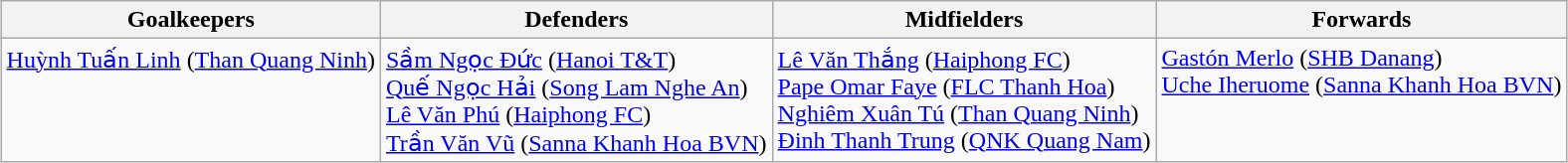<table class="wikitable" style="mArgin: 0 auto;">
<tr>
<th>Goalkeepers</th>
<th>Defenders</th>
<th>Midfielders</th>
<th>Forwards</th>
</tr>
<tr>
<td valign=top> <a href='#'>Huỳnh Tuấn Linh</a> (<a href='#'>Than Quang Ninh</a>)</td>
<td valign=top> <a href='#'>Sầm Ngọc Đức</a> (<a href='#'>Hanoi T&T</a>)<br> <a href='#'>Quế Ngọc Hải</a> (<a href='#'>Song Lam Nghe An</a>)<br> <a href='#'>Lê Văn Phú</a> (<a href='#'>Haiphong FC</a>)<br> <a href='#'>Trần Văn Vũ</a> (<a href='#'>Sanna Khanh Hoa BVN</a>)</td>
<td valign=top> <a href='#'>Lê Văn Thắng</a> (<a href='#'>Haiphong FC</a>)<br> <a href='#'>Pape Omar Faye</a> (<a href='#'>FLC Thanh Hoa</a>)<br> <a href='#'>Nghiêm Xuân Tú</a> (<a href='#'>Than Quang Ninh</a>)<br> <a href='#'>Đinh Thanh Trung</a> (<a href='#'>QNK Quang Nam</a>)</td>
<td valign=top> <a href='#'>Gastón Merlo</a> (<a href='#'>SHB Danang</a>)<br> <a href='#'>Uche Iheruome</a> (<a href='#'>Sanna Khanh Hoa BVN</a>)</td>
</tr>
</table>
